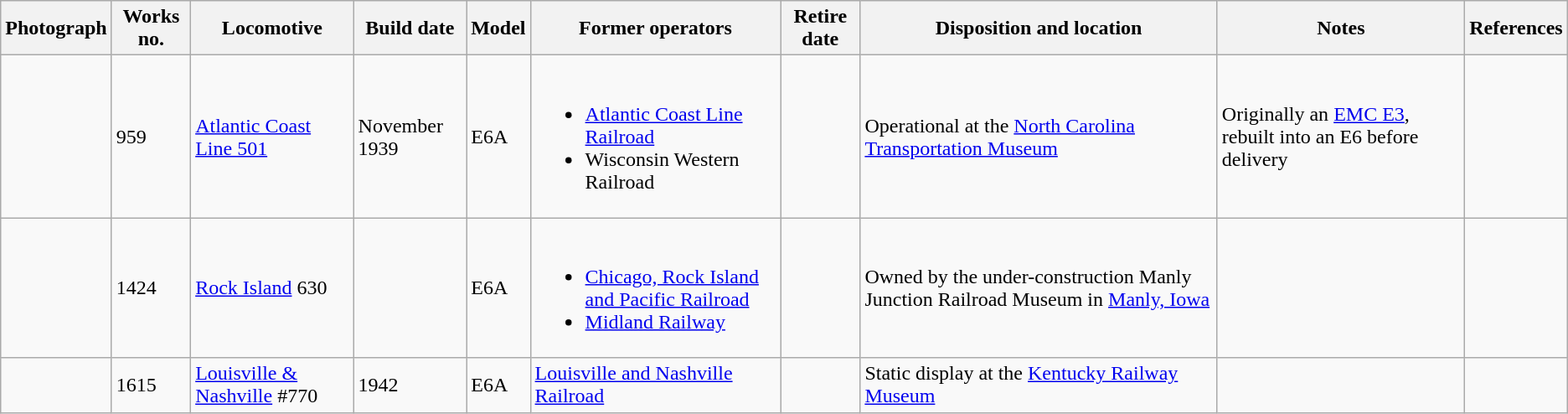<table class="wikitable">
<tr>
<th>Photograph</th>
<th>Works no.</th>
<th>Locomotive</th>
<th>Build date</th>
<th>Model</th>
<th>Former operators</th>
<th>Retire date</th>
<th>Disposition and location</th>
<th>Notes</th>
<th>References</th>
</tr>
<tr>
<td></td>
<td>959</td>
<td><a href='#'>Atlantic Coast Line 501</a></td>
<td>November 1939</td>
<td>E6A</td>
<td><br><ul><li><a href='#'>Atlantic Coast Line Railroad</a></li><li>Wisconsin Western Railroad</li></ul></td>
<td></td>
<td>Operational at the <a href='#'>North Carolina Transportation Museum</a></td>
<td>Originally an <a href='#'>EMC E3</a>, rebuilt into an E6 before delivery</td>
<td></td>
</tr>
<tr>
<td></td>
<td>1424</td>
<td><a href='#'>Rock Island</a> 630</td>
<td></td>
<td>E6A</td>
<td><br><ul><li><a href='#'>Chicago, Rock Island and Pacific Railroad</a></li><li><a href='#'>Midland Railway</a></li></ul></td>
<td></td>
<td>Owned by the under-construction Manly Junction Railroad Museum in <a href='#'>Manly, Iowa</a></td>
<td></td>
<td></td>
</tr>
<tr>
<td></td>
<td>1615</td>
<td><a href='#'>Louisville & Nashville</a> #770</td>
<td>1942</td>
<td>E6A</td>
<td><a href='#'>Louisville and Nashville Railroad</a></td>
<td></td>
<td>Static display at the <a href='#'>Kentucky Railway Museum</a></td>
<td></td>
<td></td>
</tr>
</table>
